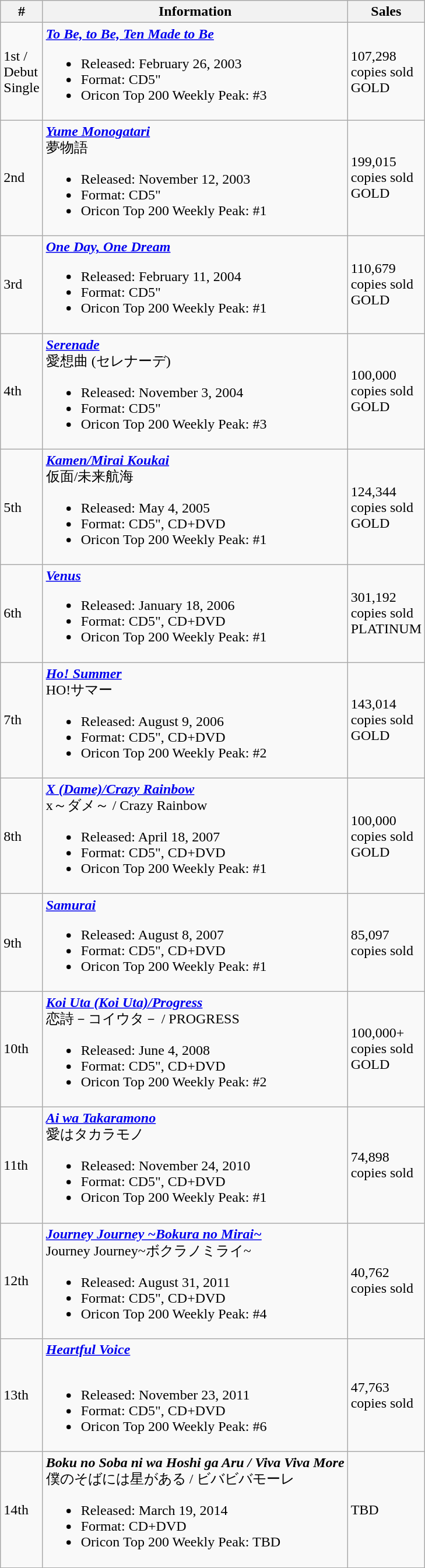<table class="wikitable">
<tr>
<th>#</th>
<th>Information</th>
<th>Sales</th>
</tr>
<tr>
<td>1st /<br>Debut<br>Single</td>
<td><strong><em><a href='#'>To Be, to Be, Ten Made to Be</a></em></strong><br><ul><li>Released: February 26, 2003</li><li>Format: CD5"</li><li>Oricon Top 200 Weekly Peak: #3</li></ul></td>
<td>107,298<br>copies sold<br>GOLD</td>
</tr>
<tr>
<td>2nd</td>
<td align="left"><strong><em><a href='#'>Yume Monogatari</a></em></strong><br>夢物語<br><ul><li>Released: November 12, 2003</li><li>Format: CD5"</li><li>Oricon Top 200 Weekly Peak: #1</li></ul></td>
<td>199,015<br>copies sold<br>GOLD</td>
</tr>
<tr>
<td>3rd</td>
<td><strong><em><a href='#'>One Day, One Dream</a></em></strong><br><ul><li>Released: February 11, 2004</li><li>Format: CD5"</li><li>Oricon Top 200 Weekly Peak: #1</li></ul></td>
<td>110,679<br>copies sold<br>GOLD</td>
</tr>
<tr>
<td>4th</td>
<td><strong><em><a href='#'>Serenade</a></em></strong><br>愛想曲 (セレナーデ)<br><ul><li>Released: November 3, 2004</li><li>Format: CD5"</li><li>Oricon Top 200 Weekly Peak: #3</li></ul></td>
<td>100,000<br>copies sold<br>GOLD</td>
</tr>
<tr>
<td>5th</td>
<td><strong><em><a href='#'>Kamen/Mirai Koukai</a></em></strong><br>仮面/未来航海<br><ul><li>Released: May 4, 2005</li><li>Format: CD5", CD+DVD</li><li>Oricon Top 200 Weekly Peak: #1</li></ul></td>
<td>124,344<br>copies sold<br>GOLD</td>
</tr>
<tr>
<td>6th</td>
<td><strong><em><a href='#'>Venus</a></em></strong><br><ul><li>Released: January 18, 2006</li><li>Format: CD5", CD+DVD</li><li>Oricon Top 200 Weekly Peak: #1</li></ul></td>
<td>301,192<br>copies sold<br>PLATINUM</td>
</tr>
<tr>
<td>7th</td>
<td><strong><em><a href='#'>Ho! Summer</a></em></strong><br>HO!サマー<br><ul><li>Released: August 9, 2006</li><li>Format: CD5", CD+DVD</li><li>Oricon Top 200 Weekly Peak: #2</li></ul></td>
<td>143,014<br>copies sold<br>GOLD</td>
</tr>
<tr>
<td>8th</td>
<td><strong><em><a href='#'>X (Dame)/Crazy Rainbow</a></em></strong><br>x～ダメ～ / Crazy Rainbow<br><ul><li>Released: April 18, 2007</li><li>Format: CD5", CD+DVD</li><li>Oricon Top 200 Weekly Peak: #1</li></ul></td>
<td>100,000<br>copies sold<br>GOLD</td>
</tr>
<tr>
<td>9th</td>
<td><strong><em><a href='#'>Samurai</a></em></strong><br><ul><li>Released: August 8, 2007</li><li>Format: CD5", CD+DVD</li><li>Oricon Top 200 Weekly Peak: #1</li></ul></td>
<td>85,097<br>copies sold</td>
</tr>
<tr>
<td>10th</td>
<td><strong><em><a href='#'>Koi Uta (Koi Uta)/Progress</a></em></strong><br>恋詩－コイウタ－ / PROGRESS<br><ul><li>Released: June 4, 2008</li><li>Format: CD5", CD+DVD</li><li>Oricon Top 200 Weekly Peak: #2</li></ul></td>
<td>100,000+<br>copies sold<br>GOLD</td>
</tr>
<tr>
<td>11th</td>
<td><strong><em><a href='#'>Ai wa Takaramono</a></em></strong><br>愛はタカラモノ<br><ul><li>Released: November 24, 2010</li><li>Format: CD5", CD+DVD</li><li>Oricon Top 200 Weekly Peak: #1</li></ul></td>
<td>74,898<br>copies sold</td>
</tr>
<tr>
<td>12th</td>
<td><strong><em><a href='#'>Journey Journey ~Bokura no Mirai~ </a></em></strong><br>Journey Journey~ボクラノミライ~<br><ul><li>Released: August 31, 2011</li><li>Format: CD5", CD+DVD</li><li>Oricon Top 200 Weekly Peak: #4</li></ul></td>
<td>40,762<br>copies sold</td>
</tr>
<tr>
<td>13th</td>
<td><strong><em><a href='#'>Heartful Voice </a></em></strong><br><br><ul><li>Released: November 23, 2011</li><li>Format: CD5", CD+DVD</li><li>Oricon Top 200 Weekly Peak: #6</li></ul></td>
<td>47,763<br>copies sold</td>
</tr>
<tr>
<td>14th</td>
<td><strong><em>Boku no Soba ni wa Hoshi ga Aru / Viva Viva More</em></strong><br>僕のそばには星がある / ビバビバモーレ<br><ul><li>Released: March 19, 2014</li><li>Format: CD+DVD</li><li>Oricon Top 200 Weekly Peak: TBD</li></ul></td>
<td>TBD</td>
</tr>
</table>
